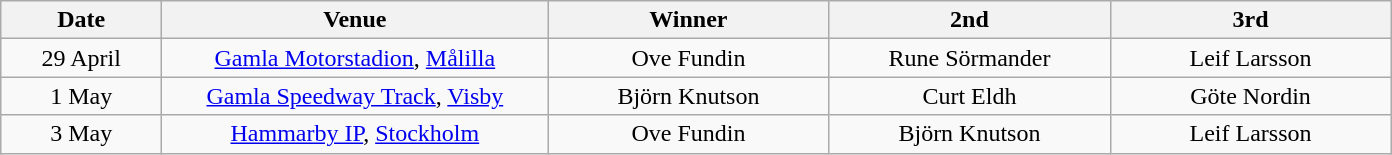<table class="wikitable" style="text-align:center">
<tr>
<th width=100>Date</th>
<th width=250>Venue</th>
<th width=180>Winner</th>
<th width=180>2nd</th>
<th width=180>3rd</th>
</tr>
<tr>
<td>29 April</td>
<td><a href='#'>Gamla Motorstadion</a>, <a href='#'>Målilla</a></td>
<td>Ove Fundin</td>
<td>Rune Sörmander</td>
<td>Leif Larsson</td>
</tr>
<tr>
<td>1 May</td>
<td><a href='#'>Gamla Speedway Track</a>, <a href='#'>Visby</a></td>
<td>Björn Knutson</td>
<td>Curt Eldh</td>
<td>Göte Nordin</td>
</tr>
<tr>
<td>3 May</td>
<td><a href='#'>Hammarby IP</a>, <a href='#'>Stockholm</a></td>
<td>Ove Fundin</td>
<td>Björn Knutson</td>
<td>Leif Larsson</td>
</tr>
</table>
